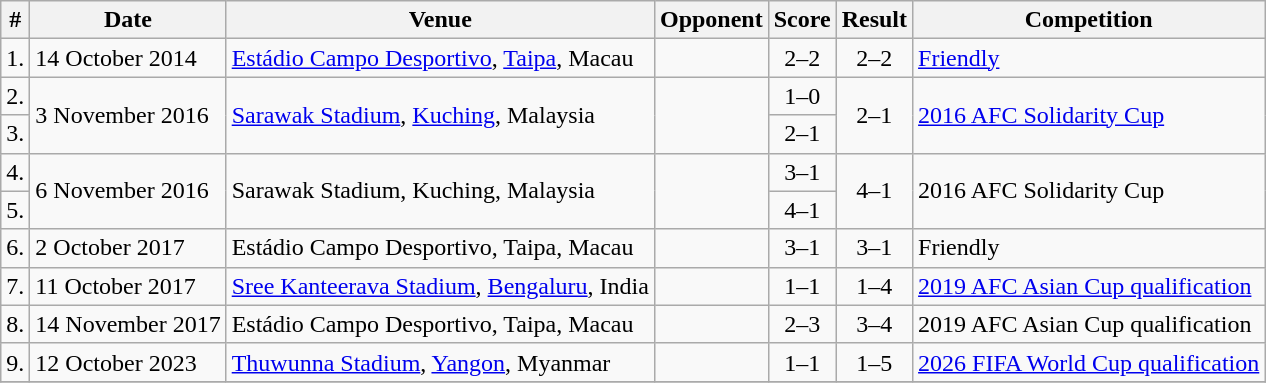<table class="wikitable">
<tr>
<th>#</th>
<th>Date</th>
<th>Venue</th>
<th>Opponent</th>
<th>Score</th>
<th>Result</th>
<th>Competition</th>
</tr>
<tr>
<td>1.</td>
<td>14 October 2014</td>
<td><a href='#'>Estádio Campo Desportivo</a>, <a href='#'>Taipa</a>, Macau</td>
<td></td>
<td style="text-align:center;">2–2</td>
<td style="text-align:center;">2–2</td>
<td><a href='#'>Friendly</a></td>
</tr>
<tr>
<td>2.</td>
<td rowspan=2>3 November 2016</td>
<td rowspan=2><a href='#'>Sarawak Stadium</a>, <a href='#'>Kuching</a>, Malaysia</td>
<td rowspan=2></td>
<td style="text-align:center;">1–0</td>
<td rowspan=2 style="text-align:center;">2–1</td>
<td rowspan=2><a href='#'>2016 AFC Solidarity Cup</a></td>
</tr>
<tr>
<td>3.</td>
<td style="text-align:center;">2–1</td>
</tr>
<tr>
<td>4.</td>
<td rowspan=2>6 November 2016</td>
<td rowspan=2>Sarawak Stadium, Kuching, Malaysia</td>
<td rowspan=2></td>
<td style="text-align:center;">3–1</td>
<td rowspan=2 style="text-align:center;">4–1</td>
<td rowspan=2>2016 AFC Solidarity Cup</td>
</tr>
<tr>
<td>5.</td>
<td style="text-align:center;">4–1</td>
</tr>
<tr>
<td>6.</td>
<td>2 October 2017</td>
<td>Estádio Campo Desportivo, Taipa, Macau</td>
<td></td>
<td style="text-align:center;">3–1</td>
<td style="text-align:center;">3–1</td>
<td>Friendly</td>
</tr>
<tr>
<td>7.</td>
<td>11 October 2017</td>
<td><a href='#'>Sree Kanteerava Stadium</a>, <a href='#'>Bengaluru</a>, India</td>
<td></td>
<td style="text-align:center;">1–1</td>
<td style="text-align:center;">1–4</td>
<td><a href='#'>2019 AFC Asian Cup qualification</a></td>
</tr>
<tr>
<td>8.</td>
<td>14 November 2017</td>
<td>Estádio Campo Desportivo, Taipa, Macau</td>
<td></td>
<td style="text-align:center;">2–3</td>
<td style="text-align:center;">3–4</td>
<td>2019 AFC Asian Cup qualification</td>
</tr>
<tr>
<td>9.</td>
<td>12 October 2023</td>
<td><a href='#'>Thuwunna Stadium</a>, <a href='#'>Yangon</a>, Myanmar</td>
<td></td>
<td style="text-align:center;">1–1</td>
<td style="text-align:center;">1–5</td>
<td><a href='#'>2026 FIFA World Cup qualification</a></td>
</tr>
<tr>
</tr>
</table>
